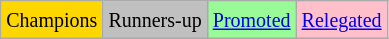<table class="wikitable">
<tr>
<td style="background:Gold;"><small>Champions</small></td>
<td style="background:Silver;"><small>Runners-up</small></td>
<td style="background:PaleGreen;"><small><a href='#'>Promoted</a></small></td>
<td style="background:Pink;"><small><a href='#'>Relegated</a></small></td>
</tr>
</table>
